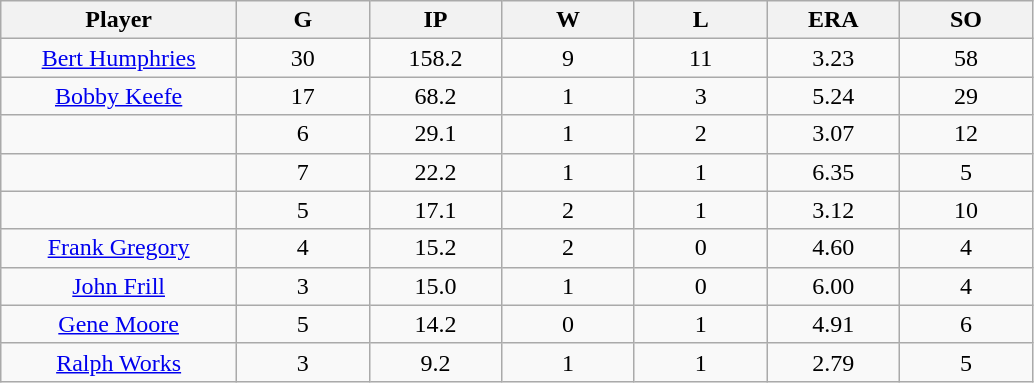<table class="wikitable sortable">
<tr>
<th bgcolor="#DDDDFF" width="16%">Player</th>
<th bgcolor="#DDDDFF" width="9%">G</th>
<th bgcolor="#DDDDFF" width="9%">IP</th>
<th bgcolor="#DDDDFF" width="9%">W</th>
<th bgcolor="#DDDDFF" width="9%">L</th>
<th bgcolor="#DDDDFF" width="9%">ERA</th>
<th bgcolor="#DDDDFF" width="9%">SO</th>
</tr>
<tr align="center">
<td><a href='#'>Bert Humphries</a></td>
<td>30</td>
<td>158.2</td>
<td>9</td>
<td>11</td>
<td>3.23</td>
<td>58</td>
</tr>
<tr align=center>
<td><a href='#'>Bobby Keefe</a></td>
<td>17</td>
<td>68.2</td>
<td>1</td>
<td>3</td>
<td>5.24</td>
<td>29</td>
</tr>
<tr align=center>
<td></td>
<td>6</td>
<td>29.1</td>
<td>1</td>
<td>2</td>
<td>3.07</td>
<td>12</td>
</tr>
<tr align="center">
<td></td>
<td>7</td>
<td>22.2</td>
<td>1</td>
<td>1</td>
<td>6.35</td>
<td>5</td>
</tr>
<tr align="center">
<td></td>
<td>5</td>
<td>17.1</td>
<td>2</td>
<td>1</td>
<td>3.12</td>
<td>10</td>
</tr>
<tr align="center">
<td><a href='#'>Frank Gregory</a></td>
<td>4</td>
<td>15.2</td>
<td>2</td>
<td>0</td>
<td>4.60</td>
<td>4</td>
</tr>
<tr align=center>
<td><a href='#'>John Frill</a></td>
<td>3</td>
<td>15.0</td>
<td>1</td>
<td>0</td>
<td>6.00</td>
<td>4</td>
</tr>
<tr align=center>
<td><a href='#'>Gene Moore</a></td>
<td>5</td>
<td>14.2</td>
<td>0</td>
<td>1</td>
<td>4.91</td>
<td>6</td>
</tr>
<tr align=center>
<td><a href='#'>Ralph Works</a></td>
<td>3</td>
<td>9.2</td>
<td>1</td>
<td>1</td>
<td>2.79</td>
<td>5</td>
</tr>
</table>
